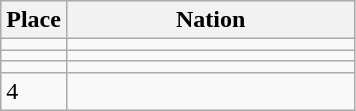<table class=wikitable style=text-align:left>
<tr>
<th width=35>Place</th>
<th width=185>Nation</th>
</tr>
<tr>
<td></td>
<td style=text-align:left></td>
</tr>
<tr>
<td></td>
<td style=text-align:left></td>
</tr>
<tr>
<td></td>
<td style=text-align:left></td>
</tr>
<tr>
<td style=text-align:left>4</td>
<td></td>
</tr>
</table>
